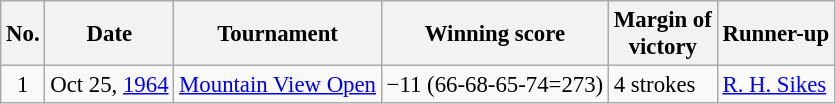<table class="wikitable" style="font-size:95%;">
<tr>
<th>No.</th>
<th>Date</th>
<th>Tournament</th>
<th>Winning score</th>
<th>Margin of<br>victory</th>
<th>Runner-up</th>
</tr>
<tr>
<td align=center>1</td>
<td align=right>Oct 25, <a href='#'>1964</a></td>
<td><a href='#'>Mountain View Open</a></td>
<td>−11 (66-68-65-74=273)</td>
<td>4 strokes</td>
<td> <a href='#'>R. H. Sikes</a></td>
</tr>
</table>
